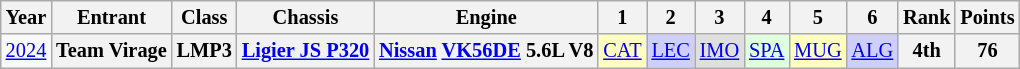<table class="wikitable" style="text-align:center; font-size:85%">
<tr>
<th>Year</th>
<th>Entrant</th>
<th>Class</th>
<th>Chassis</th>
<th>Engine</th>
<th>1</th>
<th>2</th>
<th>3</th>
<th>4</th>
<th>5</th>
<th>6</th>
<th>Rank</th>
<th>Points</th>
</tr>
<tr>
<td><a href='#'>2024</a></td>
<th nowrap>Team Virage</th>
<th>LMP3</th>
<th nowrap><a href='#'>Ligier JS P320</a></th>
<th nowrap><a href='#'>Nissan</a> <a href='#'>VK56DE</a> 5.6L V8</th>
<td style="background:#FFFFBF;"><a href='#'>CAT</a><br></td>
<td style="background:#CFCFFF;"><a href='#'>LEC</a><br></td>
<td style="background:#DFDFDF;"><a href='#'>IMO</a><br></td>
<td style="background:#DFFFDF;"><a href='#'>SPA</a><br></td>
<td style="background:#FFFFBF;"><a href='#'>MUG</a><br></td>
<td style="background:#CFCFFF;"><a href='#'>ALG</a><br></td>
<th>4th</th>
<th>76</th>
</tr>
</table>
